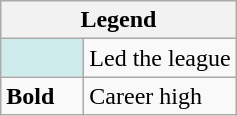<table class="wikitable mw-collapsible mw-collapsed">
<tr>
<th colspan="2">Legend</th>
</tr>
<tr>
<td style="background:#cfecec; width:3em;"></td>
<td>Led the league</td>
</tr>
<tr>
<td><strong>Bold</strong></td>
<td>Career high</td>
</tr>
</table>
